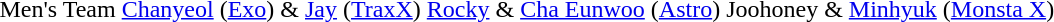<table>
<tr>
<td>Men's Team</td>
<td><a href='#'>Chanyeol</a> (<a href='#'>Exo</a>) & <a href='#'>Jay</a> (<a href='#'>TraxX</a>)</td>
<td><a href='#'>Rocky</a> & <a href='#'>Cha Eunwoo</a> (<a href='#'>Astro</a>)</td>
<td>Joohoney & <a href='#'>Minhyuk</a> (<a href='#'>Monsta X</a>)</td>
</tr>
</table>
